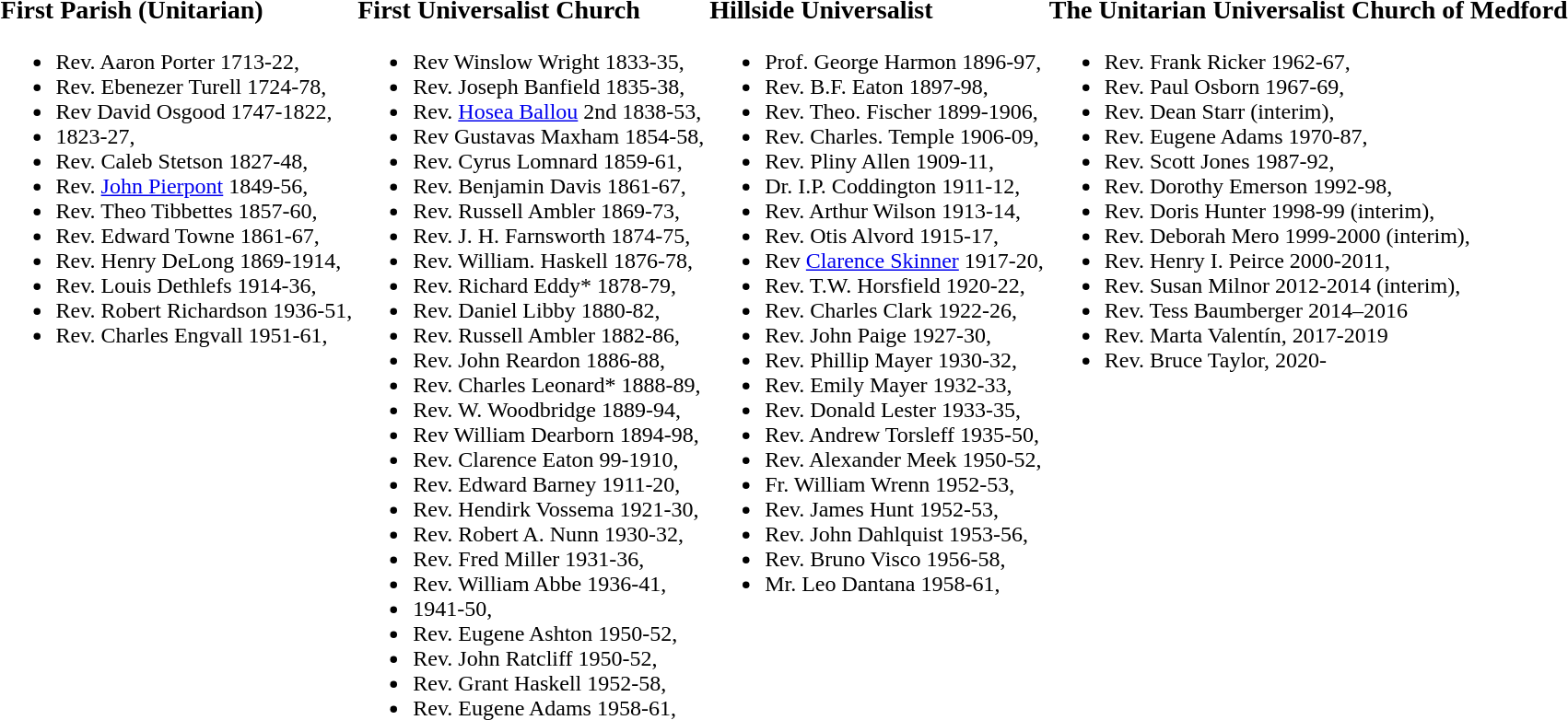<table>
<tr valign="top">
<td><br><h3>First Parish (Unitarian)</h3><ul><li>Rev. Aaron Porter 1713-22,</li><li>Rev. Ebenezer Turell 1724-78,</li><li>Rev David Osgood 1747-1822,</li><li> 1823-27,</li><li>Rev. Caleb Stetson 1827-48,</li><li>Rev. <a href='#'>John Pierpont</a> 1849-56,</li><li>Rev. Theo Tibbettes 1857-60,</li><li>Rev. Edward Towne 1861-67,</li><li>Rev. Henry DeLong 1869-1914,</li><li>Rev. Louis Dethlefs 1914-36,</li><li>Rev. Robert Richardson 1936-51,</li><li>Rev. Charles Engvall 1951-61,</li></ul></td>
<td><br><h3>First Universalist Church</h3><ul><li>Rev Winslow Wright 1833-35,</li><li>Rev.  Joseph Banfield 1835-38,</li><li>Rev. <a href='#'>Hosea Ballou</a> 2nd 1838-53,</li><li>Rev Gustavas Maxham 1854-58,</li><li>Rev. Cyrus  Lomnard 1859-61,</li><li>Rev.  Benjamin Davis 1861-67,</li><li>Rev. Russell  Ambler 1869-73,</li><li>Rev. J. H. Farnsworth 1874-75,</li><li>Rev. William. Haskell 1876-78,</li><li>Rev. Richard Eddy* 1878-79,</li><li>Rev. Daniel Libby 1880-82,</li><li>Rev. Russell Ambler 1882-86,</li><li>Rev. John Reardon 1886-88,</li><li>Rev. Charles Leonard* 1888-89,</li><li>Rev. W. Woodbridge 1889-94,</li><li>Rev William Dearborn 1894-98,</li><li>Rev. Clarence Eaton 99-1910,</li><li>Rev. Edward Barney 1911-20,</li><li>Rev. Hendirk Vossema 1921-30,</li><li>Rev. Robert A. Nunn 1930-32,</li><li>Rev. Fred Miller 1931-36,</li><li>Rev. William Abbe 1936-41,</li><li> 1941-50,</li><li>Rev. Eugene Ashton 1950-52,</li><li>Rev. John Ratcliff 1950-52,</li><li>Rev. Grant Haskell 1952-58,</li><li>Rev. Eugene Adams 1958-61,</li></ul></td>
<td><br><h3>Hillside Universalist</h3><ul><li>Prof. George Harmon 1896-97,</li><li>Rev. B.F. Eaton 1897-98,</li><li>Rev. Theo. Fischer 1899-1906,</li><li>Rev. Charles. Temple 1906-09,</li><li>Rev. Pliny Allen 1909-11,</li><li>Dr. I.P. Coddington 1911-12,</li><li>Rev. Arthur Wilson 1913-14,</li><li>Rev. Otis Alvord 1915-17,</li><li>Rev <a href='#'>Clarence Skinner</a> 1917-20,</li><li>Rev. T.W. Horsfield 1920-22,</li><li>Rev. Charles Clark 1922-26,</li><li>Rev. John Paige 1927-30,</li><li>Rev. Phillip Mayer 1930-32,</li><li>Rev. Emily Mayer 1932-33,</li><li>Rev. Donald Lester 1933-35,</li><li>Rev. Andrew Torsleff 1935-50,</li><li>Rev. Alexander Meek 1950-52,</li><li>Fr. William Wrenn 1952-53,</li><li>Rev. James Hunt 1952-53,</li><li>Rev. John Dahlquist 1953-56,</li><li>Rev. Bruno Visco 1956-58,</li><li>Mr. Leo Dantana 1958-61,</li></ul></td>
<td><br><h3>The Unitarian Universalist Church of Medford</h3><ul><li>Rev. Frank Ricker 1962-67,</li><li>Rev. Paul Osborn 1967-69,</li><li>Rev. Dean Starr (interim),</li><li>Rev. Eugene Adams 1970-87,</li><li>Rev. Scott Jones 1987-92,</li><li>Rev. Dorothy Emerson 1992-98,</li><li>Rev. Doris Hunter 1998-99 (interim),</li><li>Rev. Deborah Mero 1999-2000 (interim),</li><li>Rev. Henry I. Peirce 2000-2011,</li><li>Rev. Susan Milnor 2012-2014 (interim),</li><li>Rev. Tess Baumberger 2014–2016</li><li>Rev. Marta Valentín, 2017-2019</li><li>Rev. Bruce Taylor, 2020-</li></ul></td>
</tr>
</table>
